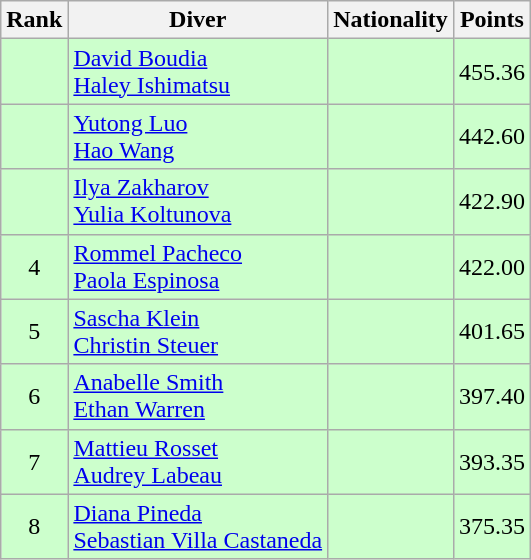<table class="wikitable" style="text-align:center">
<tr>
<th rowspan="1">Rank</th>
<th rowspan="1">Diver</th>
<th rowspan="1">Nationality</th>
<th colspan="1">Points</th>
</tr>
<tr bgcolor=ccffcc>
<td></td>
<td align=left><a href='#'>David Boudia</a><br><a href='#'>Haley Ishimatsu</a></td>
<td align=left></td>
<td>455.36</td>
</tr>
<tr bgcolor=ccffcc>
<td></td>
<td align=left><a href='#'>Yutong Luo</a><br><a href='#'>Hao Wang</a></td>
<td align=left></td>
<td>442.60</td>
</tr>
<tr bgcolor=ccffcc>
<td></td>
<td align=left><a href='#'>Ilya Zakharov</a><br><a href='#'>Yulia Koltunova</a></td>
<td align=left></td>
<td>422.90</td>
</tr>
<tr bgcolor=ccffcc>
<td>4</td>
<td align=left><a href='#'>Rommel Pacheco</a><br><a href='#'>Paola Espinosa</a></td>
<td align=left></td>
<td>422.00</td>
</tr>
<tr bgcolor=ccffcc>
<td>5</td>
<td align=left><a href='#'>Sascha Klein</a><br><a href='#'>Christin Steuer</a></td>
<td align=left></td>
<td>401.65</td>
</tr>
<tr bgcolor=ccffcc>
<td>6</td>
<td align=left><a href='#'>Anabelle Smith</a><br><a href='#'>Ethan Warren</a></td>
<td align=left></td>
<td>397.40</td>
</tr>
<tr bgcolor=ccffcc>
<td>7</td>
<td align=left><a href='#'>Mattieu Rosset</a><br><a href='#'>Audrey Labeau</a></td>
<td align=left></td>
<td>393.35</td>
</tr>
<tr bgcolor=ccffcc>
<td>8</td>
<td align=left><a href='#'>Diana Pineda</a><br><a href='#'>Sebastian Villa Castaneda</a></td>
<td align=left></td>
<td>375.35</td>
</tr>
</table>
